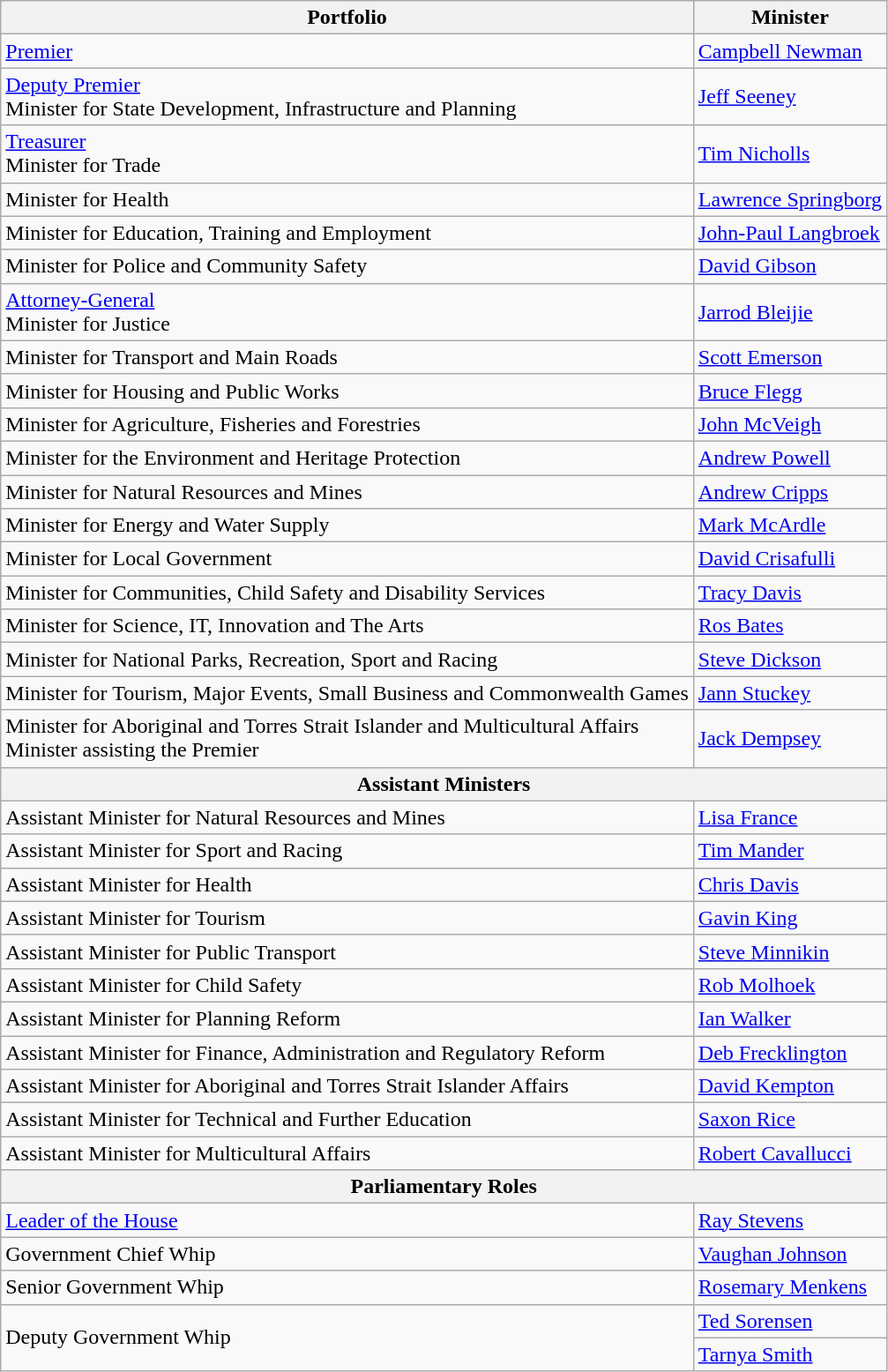<table class=wikitable>
<tr>
<th>Portfolio</th>
<th>Minister</th>
</tr>
<tr>
<td><a href='#'>Premier</a></td>
<td><a href='#'>Campbell Newman</a></td>
</tr>
<tr>
<td><a href='#'>Deputy Premier</a><br>Minister for State Development, Infrastructure and Planning</td>
<td><a href='#'>Jeff Seeney</a></td>
</tr>
<tr>
<td><a href='#'>Treasurer</a><br>Minister for Trade</td>
<td><a href='#'>Tim Nicholls</a></td>
</tr>
<tr>
<td>Minister for Health</td>
<td><a href='#'>Lawrence Springborg</a></td>
</tr>
<tr>
<td>Minister for Education, Training and Employment</td>
<td><a href='#'>John-Paul Langbroek</a></td>
</tr>
<tr>
<td>Minister for Police and Community Safety</td>
<td><a href='#'>David Gibson</a></td>
</tr>
<tr>
<td><a href='#'>Attorney-General</a><br>Minister for Justice</td>
<td><a href='#'>Jarrod Bleijie</a></td>
</tr>
<tr>
<td>Minister for Transport and Main Roads</td>
<td><a href='#'>Scott Emerson</a></td>
</tr>
<tr>
<td>Minister for Housing and Public Works</td>
<td><a href='#'>Bruce Flegg</a></td>
</tr>
<tr>
<td>Minister for Agriculture, Fisheries and Forestries</td>
<td><a href='#'>John McVeigh</a></td>
</tr>
<tr>
<td>Minister for the Environment and Heritage Protection</td>
<td><a href='#'>Andrew Powell</a></td>
</tr>
<tr>
<td>Minister for Natural Resources and Mines</td>
<td><a href='#'>Andrew Cripps</a></td>
</tr>
<tr>
<td>Minister for Energy and Water Supply</td>
<td><a href='#'>Mark McArdle</a></td>
</tr>
<tr>
<td>Minister for Local Government</td>
<td><a href='#'>David Crisafulli</a></td>
</tr>
<tr>
<td>Minister for Communities, Child Safety and Disability Services</td>
<td><a href='#'>Tracy Davis</a></td>
</tr>
<tr>
<td>Minister for Science, IT, Innovation and The Arts</td>
<td><a href='#'>Ros Bates</a></td>
</tr>
<tr>
<td>Minister for National Parks, Recreation, Sport and Racing</td>
<td><a href='#'>Steve Dickson</a></td>
</tr>
<tr>
<td>Minister for Tourism, Major Events, Small Business and Commonwealth Games</td>
<td><a href='#'>Jann Stuckey</a></td>
</tr>
<tr>
<td>Minister for Aboriginal and Torres Strait Islander and Multicultural Affairs<br>Minister assisting the Premier</td>
<td><a href='#'>Jack Dempsey</a></td>
</tr>
<tr>
<th colspan=2>Assistant Ministers</th>
</tr>
<tr>
<td>Assistant Minister for Natural Resources and Mines</td>
<td><a href='#'>Lisa France</a></td>
</tr>
<tr>
<td>Assistant Minister for Sport and Racing</td>
<td><a href='#'>Tim Mander</a></td>
</tr>
<tr>
<td>Assistant Minister for Health</td>
<td><a href='#'>Chris Davis</a></td>
</tr>
<tr>
<td>Assistant Minister for Tourism</td>
<td><a href='#'>Gavin King</a></td>
</tr>
<tr>
<td>Assistant Minister for Public Transport</td>
<td><a href='#'>Steve Minnikin</a></td>
</tr>
<tr>
<td>Assistant Minister for Child Safety</td>
<td><a href='#'>Rob Molhoek</a></td>
</tr>
<tr>
<td>Assistant Minister for Planning Reform</td>
<td><a href='#'>Ian Walker</a></td>
</tr>
<tr>
<td>Assistant Minister for Finance, Administration and Regulatory Reform</td>
<td><a href='#'>Deb Frecklington</a></td>
</tr>
<tr>
<td>Assistant Minister for Aboriginal and Torres Strait Islander Affairs</td>
<td><a href='#'>David Kempton</a></td>
</tr>
<tr>
<td>Assistant Minister for Technical and Further Education</td>
<td><a href='#'>Saxon Rice</a></td>
</tr>
<tr>
<td>Assistant Minister for Multicultural Affairs</td>
<td><a href='#'>Robert Cavallucci</a></td>
</tr>
<tr>
<th colspan=2>Parliamentary Roles</th>
</tr>
<tr>
<td><a href='#'>Leader of the House</a></td>
<td><a href='#'>Ray Stevens</a></td>
</tr>
<tr>
<td>Government Chief Whip</td>
<td><a href='#'>Vaughan Johnson</a></td>
</tr>
<tr>
<td>Senior Government Whip</td>
<td><a href='#'>Rosemary Menkens</a></td>
</tr>
<tr>
<td rowspan=2>Deputy Government Whip</td>
<td><a href='#'>Ted Sorensen</a></td>
</tr>
<tr>
<td><a href='#'>Tarnya Smith</a></td>
</tr>
</table>
